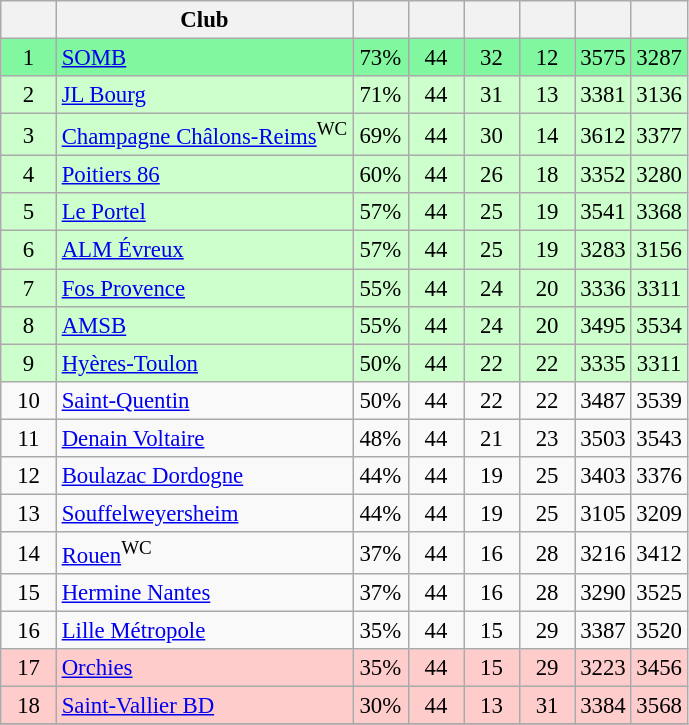<table class="wikitable sortable" style="font-size:95%; text-align:center;">
<tr>
<th width=30></th>
<th>Club</th>
<th width=30></th>
<th width=30></th>
<th width=30></th>
<th width=30></th>
<th width=30></th>
<th width=30></th>
</tr>
<tr style="background:#81F79F;">
<td>1</td>
<td align=left><a href='#'>SOMB</a></td>
<td>73%</td>
<td>44</td>
<td>32</td>
<td>12</td>
<td>3575</td>
<td>3287</td>
</tr>
<tr style="background:#cfc;">
<td>2</td>
<td align=left><a href='#'>JL Bourg</a></td>
<td>71%</td>
<td>44</td>
<td>31</td>
<td>13</td>
<td>3381</td>
<td>3136</td>
</tr>
<tr style="background:#cfc;">
<td>3</td>
<td align=left><a href='#'>Champagne Châlons-Reims</a><sup>WC</sup></td>
<td>69%</td>
<td>44</td>
<td>30</td>
<td>14</td>
<td>3612</td>
<td>3377</td>
</tr>
<tr style="background:#cfc;">
<td>4</td>
<td align=left><a href='#'>Poitiers 86</a></td>
<td>60%</td>
<td>44</td>
<td>26</td>
<td>18</td>
<td>3352</td>
<td>3280</td>
</tr>
<tr style="background:#cfc;">
<td>5</td>
<td align=left><a href='#'>Le Portel</a></td>
<td>57%</td>
<td>44</td>
<td>25</td>
<td>19</td>
<td>3541</td>
<td>3368</td>
</tr>
<tr style="background:#cfc;">
<td>6</td>
<td align=left><a href='#'>ALM Évreux</a></td>
<td>57%</td>
<td>44</td>
<td>25</td>
<td>19</td>
<td>3283</td>
<td>3156</td>
</tr>
<tr style="background:#cfc;">
<td>7</td>
<td align=left><a href='#'>Fos Provence</a></td>
<td>55%</td>
<td>44</td>
<td>24</td>
<td>20</td>
<td>3336</td>
<td>3311</td>
</tr>
<tr style="background:#cfc;">
<td>8</td>
<td align=left><a href='#'>AMSB</a></td>
<td>55%</td>
<td>44</td>
<td>24</td>
<td>20</td>
<td>3495</td>
<td>3534</td>
</tr>
<tr style="background:#cfc;">
<td>9</td>
<td align=left><a href='#'>Hyères-Toulon</a></td>
<td>50%</td>
<td>44</td>
<td>22</td>
<td>22</td>
<td>3335</td>
<td>3311</td>
</tr>
<tr>
<td>10</td>
<td align=left><a href='#'>Saint-Quentin</a></td>
<td>50%</td>
<td>44</td>
<td>22</td>
<td>22</td>
<td>3487</td>
<td>3539</td>
</tr>
<tr>
<td>11</td>
<td align=left><a href='#'>Denain Voltaire</a></td>
<td>48%</td>
<td>44</td>
<td>21</td>
<td>23</td>
<td>3503</td>
<td>3543</td>
</tr>
<tr>
<td>12</td>
<td align=left><a href='#'>Boulazac Dordogne</a></td>
<td>44%</td>
<td>44</td>
<td>19</td>
<td>25</td>
<td>3403</td>
<td>3376</td>
</tr>
<tr>
<td>13</td>
<td align=left><a href='#'>Souffelweyersheim</a></td>
<td>44%</td>
<td>44</td>
<td>19</td>
<td>25</td>
<td>3105</td>
<td>3209</td>
</tr>
<tr>
<td>14</td>
<td align=left><a href='#'>Rouen</a><sup>WC</sup></td>
<td>37%</td>
<td>44</td>
<td>16</td>
<td>28</td>
<td>3216</td>
<td>3412</td>
</tr>
<tr>
<td>15</td>
<td align=left><a href='#'>Hermine Nantes</a></td>
<td>37%</td>
<td>44</td>
<td>16</td>
<td>28</td>
<td>3290</td>
<td>3525</td>
</tr>
<tr>
<td>16</td>
<td align=left><a href='#'>Lille Métropole</a></td>
<td>35%</td>
<td>44</td>
<td>15</td>
<td>29</td>
<td>3387</td>
<td>3520</td>
</tr>
<tr style="background:#fcc;">
<td>17</td>
<td align=left><a href='#'>Orchies</a></td>
<td>35%</td>
<td>44</td>
<td>15</td>
<td>29</td>
<td>3223</td>
<td>3456</td>
</tr>
<tr style="background:#fcc;">
<td>18</td>
<td align=left><a href='#'>Saint-Vallier BD</a></td>
<td>30%</td>
<td>44</td>
<td>13</td>
<td>31</td>
<td>3384</td>
<td>3568</td>
</tr>
<tr>
</tr>
</table>
